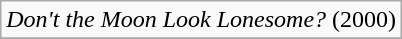<table class="wikitable">
<tr>
<td><em>Don't the Moon Look Lonesome?</em> (2000)</td>
</tr>
<tr>
</tr>
</table>
